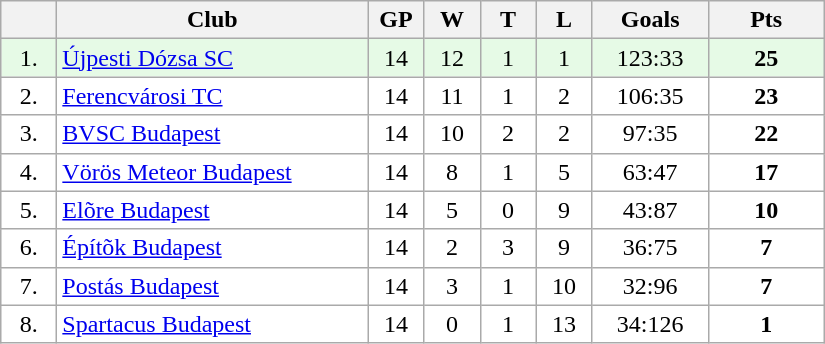<table class="wikitable">
<tr>
<th width="30"></th>
<th width="200">Club</th>
<th width="30">GP</th>
<th width="30">W</th>
<th width="30">T</th>
<th width="30">L</th>
<th width="70">Goals</th>
<th width="70">Pts</th>
</tr>
<tr bgcolor="#e6fae6" align="center">
<td>1.</td>
<td align="left"><a href='#'>Újpesti Dózsa SC</a></td>
<td>14</td>
<td>12</td>
<td>1</td>
<td>1</td>
<td>123:33</td>
<td><strong>25</strong></td>
</tr>
<tr bgcolor="#FFFFFF" align="center">
<td>2.</td>
<td align="left"><a href='#'>Ferencvárosi TC</a></td>
<td>14</td>
<td>11</td>
<td>1</td>
<td>2</td>
<td>106:35</td>
<td><strong>23</strong></td>
</tr>
<tr bgcolor="#FFFFFF" align="center">
<td>3.</td>
<td align="left"><a href='#'>BVSC Budapest</a></td>
<td>14</td>
<td>10</td>
<td>2</td>
<td>2</td>
<td>97:35</td>
<td><strong>22</strong></td>
</tr>
<tr bgcolor="#FFFFFF" align="center">
<td>4.</td>
<td align="left"><a href='#'>Vörös Meteor Budapest</a></td>
<td>14</td>
<td>8</td>
<td>1</td>
<td>5</td>
<td>63:47</td>
<td><strong>17</strong></td>
</tr>
<tr bgcolor="#FFFFFF" align="center">
<td>5.</td>
<td align="left"><a href='#'>Elõre Budapest</a></td>
<td>14</td>
<td>5</td>
<td>0</td>
<td>9</td>
<td>43:87</td>
<td><strong>10</strong></td>
</tr>
<tr bgcolor="#FFFFFF" align="center">
<td>6.</td>
<td align="left"><a href='#'>Építõk Budapest</a></td>
<td>14</td>
<td>2</td>
<td>3</td>
<td>9</td>
<td>36:75</td>
<td><strong>7</strong></td>
</tr>
<tr bgcolor="#FFFFFF" align="center">
<td>7.</td>
<td align="left"><a href='#'>Postás Budapest</a></td>
<td>14</td>
<td>3</td>
<td>1</td>
<td>10</td>
<td>32:96</td>
<td><strong>7</strong></td>
</tr>
<tr bgcolor="#FFFFFF" align="center">
<td>8.</td>
<td align="left"><a href='#'>Spartacus Budapest</a></td>
<td>14</td>
<td>0</td>
<td>1</td>
<td>13</td>
<td>34:126</td>
<td><strong>1</strong></td>
</tr>
</table>
